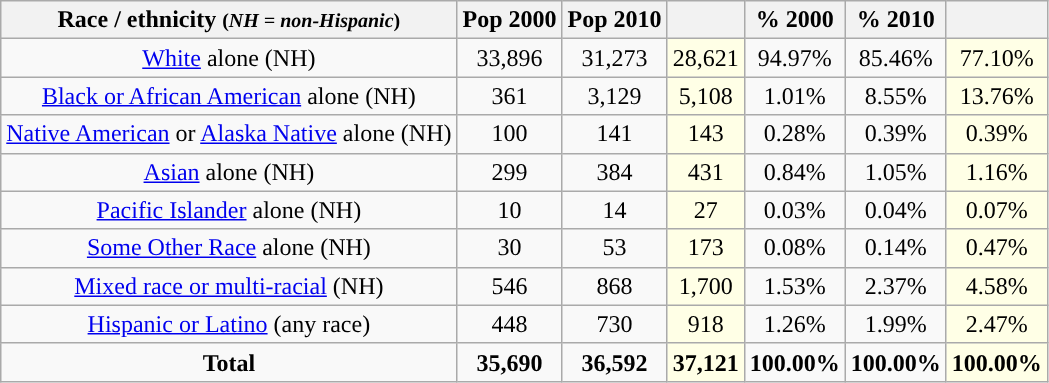<table class="wikitable" style="text-align:center;">
<tr>
<th>Race / ethnicity <small>(<em>NH = non-Hispanic</em>)</small></th>
<th>Pop 2000</th>
<th>Pop 2010</th>
<th></th>
<th>% 2000</th>
<th>% 2010</th>
<th></th>
</tr>
<tr>
<td><a href='#'>White</a> alone (NH)</td>
<td>33,896</td>
<td>31,273</td>
<td style='background: #ffffe6;'>28,621</td>
<td>94.97%</td>
<td>85.46%</td>
<td style='background: #ffffe6;'>77.10%</td>
</tr>
<tr>
<td><a href='#'>Black or African American</a> alone (NH)</td>
<td>361</td>
<td>3,129</td>
<td style='background: #ffffe6;'>5,108</td>
<td>1.01%</td>
<td>8.55%</td>
<td style='background: #ffffe6;'>13.76%</td>
</tr>
<tr>
<td><a href='#'>Native American</a> or <a href='#'>Alaska Native</a> alone (NH)</td>
<td>100</td>
<td>141</td>
<td style='background: #ffffe6;'>143</td>
<td>0.28%</td>
<td>0.39%</td>
<td style='background: #ffffe6;'>0.39%</td>
</tr>
<tr>
<td><a href='#'>Asian</a> alone (NH)</td>
<td>299</td>
<td>384</td>
<td style='background: #ffffe6;'>431</td>
<td>0.84%</td>
<td>1.05%</td>
<td style='background: #ffffe6;'>1.16%</td>
</tr>
<tr>
<td><a href='#'>Pacific Islander</a> alone (NH)</td>
<td>10</td>
<td>14</td>
<td style='background: #ffffe6;'>27</td>
<td>0.03%</td>
<td>0.04%</td>
<td style='background: #ffffe6;'>0.07%</td>
</tr>
<tr>
<td><a href='#'>Some Other Race</a> alone (NH)</td>
<td>30</td>
<td>53</td>
<td style='background: #ffffe6;'>173</td>
<td>0.08%</td>
<td>0.14%</td>
<td style='background: #ffffe6;'>0.47%</td>
</tr>
<tr>
<td><a href='#'>Mixed race or multi-racial</a> (NH)</td>
<td>546</td>
<td>868</td>
<td style='background: #ffffe6;'>1,700</td>
<td>1.53%</td>
<td>2.37%</td>
<td style='background: #ffffe6;'>4.58%</td>
</tr>
<tr>
<td><a href='#'>Hispanic or Latino</a> (any race)</td>
<td>448</td>
<td>730</td>
<td style='background: #ffffe6;'>918</td>
<td>1.26%</td>
<td>1.99%</td>
<td style='background: #ffffe6;'>2.47%</td>
</tr>
<tr>
<td><strong>Total</strong></td>
<td><strong>35,690</strong></td>
<td><strong>36,592</strong></td>
<td style='background: #ffffe6;'><strong>37,121</strong></td>
<td><strong>100.00%</strong></td>
<td><strong>100.00%</strong></td>
<td style='background: #ffffe6;'><strong>100.00%</strong></td>
</tr>
</table>
